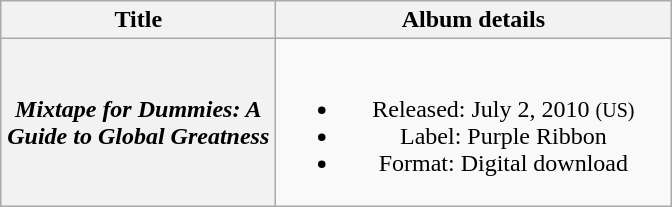<table class="wikitable plainrowheaders" style="text-align:center;">
<tr>
<th scope="col" style="width:11em;">Title</th>
<th scope="col" style="width:16em;">Album details</th>
</tr>
<tr>
<th scope="row"><em>Mixtape for Dummies: A Guide to Global Greatness</em></th>
<td><br><ul><li>Released: July 2, 2010 <small>(US)</small></li><li>Label: Purple Ribbon</li><li>Format: Digital download</li></ul></td>
</tr>
</table>
